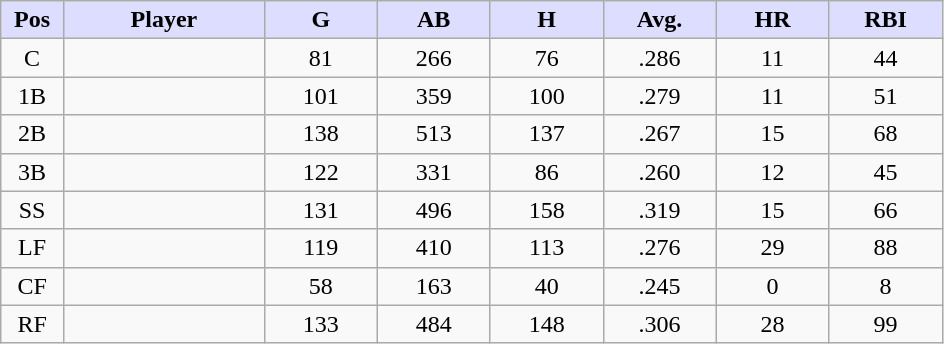<table class="wikitable sortable">
<tr>
<th style="background:#ddf; width:5%;">Pos</th>
<th style="background:#ddf; width:16%;">Player</th>
<th style="background:#ddf; width:9%;">G</th>
<th style="background:#ddf; width:9%;">AB</th>
<th style="background:#ddf; width:9%;">H</th>
<th style="background:#ddf; width:9%;">Avg.</th>
<th style="background:#ddf; width:9%;">HR</th>
<th style="background:#ddf; width:9%;">RBI</th>
</tr>
<tr style="text-align:center;">
<td>C</td>
<td></td>
<td>81</td>
<td>266</td>
<td>76</td>
<td>.286</td>
<td>11</td>
<td>44</td>
</tr>
<tr style="text-align:center;">
<td>1B</td>
<td></td>
<td>101</td>
<td>359</td>
<td>100</td>
<td>.279</td>
<td>11</td>
<td>51</td>
</tr>
<tr style="text-align:center;">
<td>2B</td>
<td></td>
<td>138</td>
<td>513</td>
<td>137</td>
<td>.267</td>
<td>15</td>
<td>68</td>
</tr>
<tr style="text-align:center;">
<td>3B</td>
<td></td>
<td>122</td>
<td>331</td>
<td>86</td>
<td>.260</td>
<td>12</td>
<td>45</td>
</tr>
<tr style="text-align:center;">
<td>SS</td>
<td></td>
<td>131</td>
<td>496</td>
<td>158</td>
<td>.319</td>
<td>15</td>
<td>66</td>
</tr>
<tr style="text-align:center;">
<td>LF</td>
<td></td>
<td>119</td>
<td>410</td>
<td>113</td>
<td>.276</td>
<td>29</td>
<td>88</td>
</tr>
<tr style="text-align:center;">
<td>CF</td>
<td></td>
<td>58</td>
<td>163</td>
<td>40</td>
<td>.245</td>
<td>0</td>
<td>8</td>
</tr>
<tr style="text-align:center;">
<td>RF</td>
<td></td>
<td>133</td>
<td>484</td>
<td>148</td>
<td>.306</td>
<td>28</td>
<td>99</td>
</tr>
</table>
